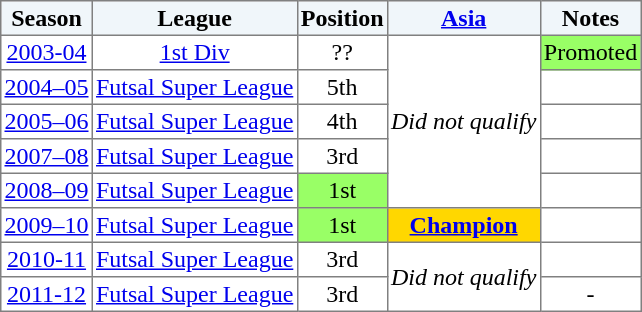<table border="1" cellpadding="2" style="border-collapse:collapse; text-align:center; font-size:normal;">
<tr style="background:#f0f6fa;">
<th>Season</th>
<th>League</th>
<th>Position</th>
<th><a href='#'>Asia</a></th>
<th>Notes</th>
</tr>
<tr>
<td><a href='#'>2003-04</a></td>
<td><a href='#'>1st Div</a></td>
<td>??</td>
<td rowspan=5><em>Did not qualify</em></td>
<td bgcolor=99FF66>Promoted</td>
</tr>
<tr>
<td><a href='#'>2004–05</a></td>
<td><a href='#'>Futsal Super League</a></td>
<td>5th</td>
<td></td>
</tr>
<tr>
<td><a href='#'>2005–06</a></td>
<td><a href='#'>Futsal Super League</a></td>
<td>4th</td>
<td></td>
</tr>
<tr>
<td><a href='#'>2007–08</a></td>
<td><a href='#'>Futsal Super League</a></td>
<td>3rd</td>
<td></td>
</tr>
<tr>
<td><a href='#'>2008–09</a></td>
<td><a href='#'>Futsal Super League</a></td>
<td bgcolor=99FF66>1st</td>
<td></td>
</tr>
<tr>
<td><a href='#'>2009–10</a></td>
<td><a href='#'>Futsal Super League</a></td>
<td bgcolor=99FF66>1st</td>
<td bgcolor=gold><strong><a href='#'>Champion</a></strong></td>
<td></td>
</tr>
<tr>
<td><a href='#'>2010-11</a></td>
<td><a href='#'>Futsal Super League</a></td>
<td>3rd</td>
<td rowspan=2><em>Did not qualify</em></td>
<td></td>
</tr>
<tr>
<td><a href='#'>2011-12</a></td>
<td><a href='#'>Futsal Super League</a></td>
<td>3rd</td>
<td>-</td>
</tr>
</table>
